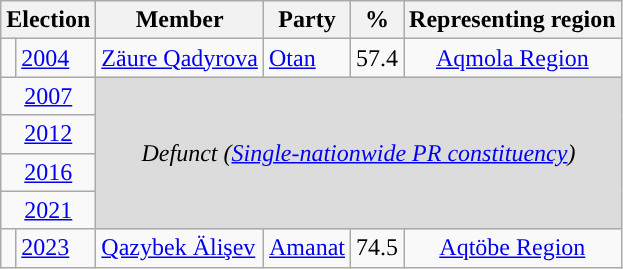<table class="wikitable">
<tr>
<th colspan="2">Election</th>
<th>Member</th>
<th>Party</th>
<th>%</th>
<th>Representing region</th>
</tr>
<tr>
<td style="background-color: "></td>
<td><a href='#'>2004</a></td>
<td><a href='#'>Zäure Qadyrova</a></td>
<td><a href='#'>Otan</a></td>
<td align="right">57.4</td>
<td align="center"><a href='#'>Aqmola Region</a></td>
</tr>
<tr>
<td colspan="2" align="center"><a href='#'>2007</a></td>
<td colspan="4" rowspan="4" align="center" style="background-color:#DCDCDC"><em>Defunct (<a href='#'>Single-nationwide PR constituency</a>)</em></td>
</tr>
<tr>
<td colspan="2" align="center"><a href='#'>2012</a></td>
</tr>
<tr>
<td colspan="2" align="center"><a href='#'>2016</a></td>
</tr>
<tr>
<td colspan="2" align="center"><a href='#'>2021</a></td>
</tr>
<tr>
<td style="background-color: "></td>
<td><a href='#'>2023</a></td>
<td><a href='#'>Qazybek Älişev</a></td>
<td><a href='#'>Amanat</a></td>
<td align="right">74.5</td>
<td align="center"><a href='#'>Aqtöbe Region</a></td>
</tr>
</table>
